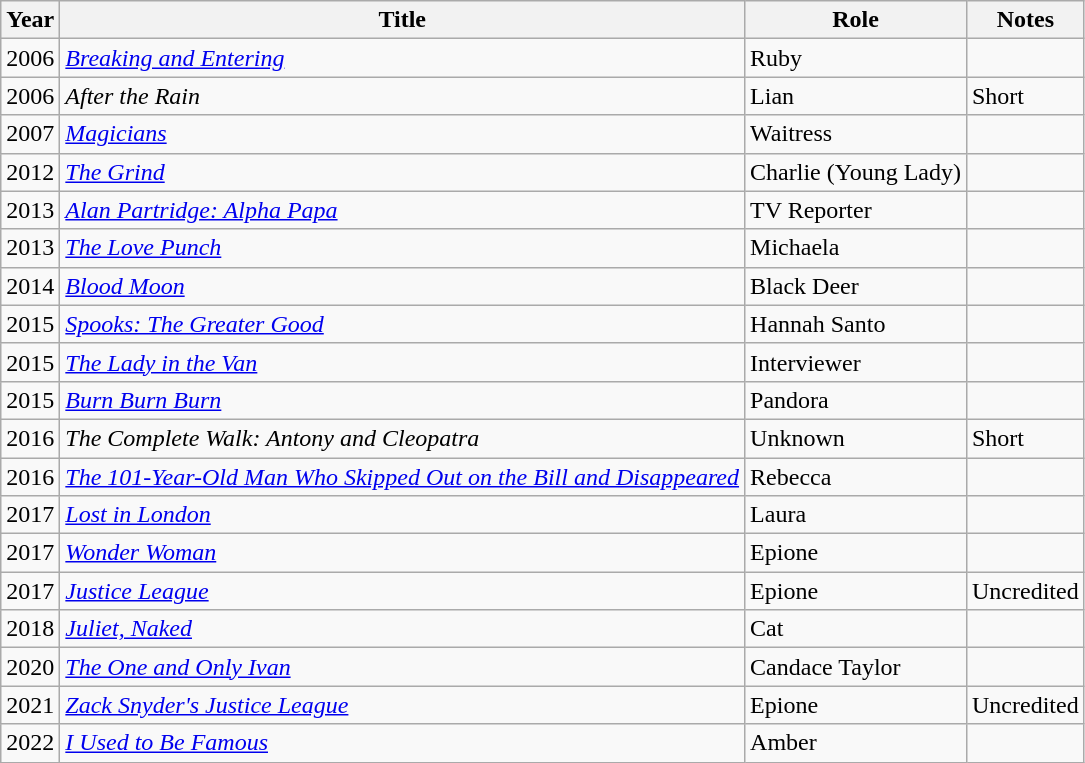<table class="wikitable sortable">
<tr>
<th>Year</th>
<th>Title</th>
<th>Role</th>
<th>Notes</th>
</tr>
<tr>
<td>2006</td>
<td><em><a href='#'>Breaking and Entering</a></em></td>
<td>Ruby</td>
<td></td>
</tr>
<tr>
<td>2006</td>
<td><em>After the Rain</em></td>
<td>Lian</td>
<td>Short</td>
</tr>
<tr>
<td>2007</td>
<td><em><a href='#'>Magicians</a></em></td>
<td>Waitress</td>
<td></td>
</tr>
<tr>
<td>2012</td>
<td><em><a href='#'>The Grind</a></em></td>
<td>Charlie (Young Lady)</td>
<td></td>
</tr>
<tr>
<td>2013</td>
<td><em><a href='#'>Alan Partridge: Alpha Papa</a></em></td>
<td>TV Reporter</td>
<td></td>
</tr>
<tr>
<td>2013</td>
<td><em><a href='#'>The Love Punch</a></em></td>
<td>Michaela</td>
<td></td>
</tr>
<tr>
<td>2014</td>
<td><em><a href='#'>Blood Moon</a></em></td>
<td>Black Deer</td>
<td></td>
</tr>
<tr>
<td>2015</td>
<td><em><a href='#'>Spooks: The Greater Good</a></em></td>
<td>Hannah Santo</td>
<td></td>
</tr>
<tr>
<td>2015</td>
<td><em><a href='#'>The Lady in the Van</a></em></td>
<td>Interviewer</td>
<td></td>
</tr>
<tr>
<td>2015</td>
<td><em><a href='#'>Burn Burn Burn</a></em></td>
<td>Pandora</td>
<td></td>
</tr>
<tr>
<td>2016</td>
<td><em>The Complete Walk: Antony and Cleopatra</em></td>
<td>Unknown</td>
<td>Short</td>
</tr>
<tr>
<td>2016</td>
<td><em><a href='#'>The 101-Year-Old Man Who Skipped Out on the Bill and Disappeared</a></em></td>
<td>Rebecca</td>
<td></td>
</tr>
<tr>
<td>2017</td>
<td><em><a href='#'>Lost in London</a></em></td>
<td>Laura</td>
<td></td>
</tr>
<tr>
<td>2017</td>
<td><em><a href='#'>Wonder Woman</a></em></td>
<td>Epione</td>
<td></td>
</tr>
<tr>
<td>2017</td>
<td><a href='#'><em>Justice League</em></a></td>
<td>Epione</td>
<td>Uncredited</td>
</tr>
<tr>
<td>2018</td>
<td><em><a href='#'>Juliet, Naked</a></em></td>
<td>Cat</td>
<td></td>
</tr>
<tr>
<td>2020</td>
<td><em><a href='#'>The One and Only Ivan</a></em></td>
<td>Candace Taylor</td>
<td></td>
</tr>
<tr>
<td>2021</td>
<td><em><a href='#'>Zack Snyder's Justice League</a></em></td>
<td>Epione</td>
<td>Uncredited</td>
</tr>
<tr>
<td>2022</td>
<td><em><a href='#'>I Used to Be Famous</a></em></td>
<td>Amber</td>
<td></td>
</tr>
</table>
